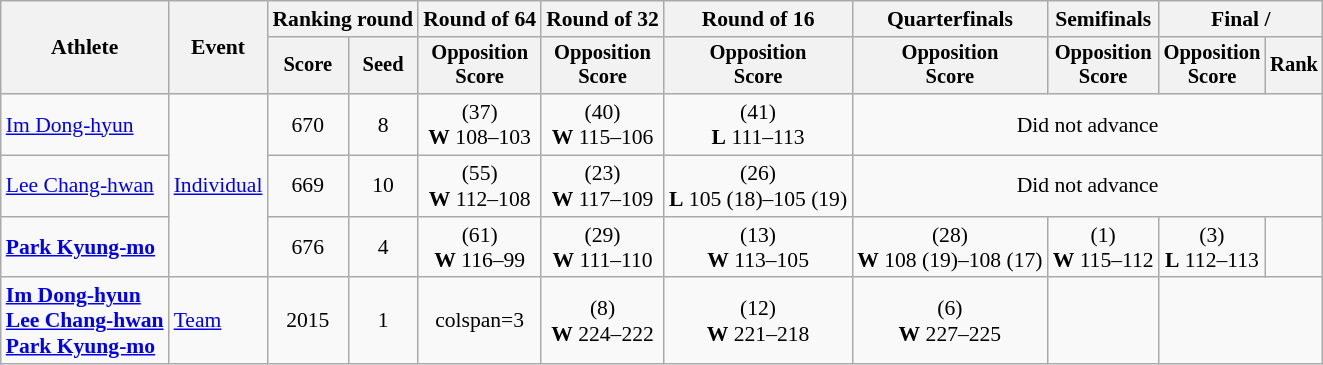<table class="wikitable" style="font-size:90%">
<tr>
<th rowspan="2">Athlete</th>
<th rowspan="2">Event</th>
<th colspan="2">Ranking round</th>
<th>Round of 64</th>
<th>Round of 32</th>
<th>Round of 16</th>
<th>Quarterfinals</th>
<th>Semifinals</th>
<th colspan="2">Final / </th>
</tr>
<tr style="font-size:95%">
<th>Score</th>
<th>Seed</th>
<th>Opposition<br>Score</th>
<th>Opposition<br>Score</th>
<th>Opposition<br>Score</th>
<th>Opposition<br>Score</th>
<th>Opposition<br>Score</th>
<th>Opposition<br>Score</th>
<th>Rank</th>
</tr>
<tr align=center>
<td align=left><a href='#'>Im Dong-hyun</a></td>
<td align=left rowspan=3><a href='#'>Individual</a></td>
<td>670</td>
<td>8</td>
<td> (37)<br><strong>W</strong> 108–103</td>
<td> (40)<br><strong>W</strong> 115–106</td>
<td> (41)<br><strong>L</strong> 111–113</td>
<td colspan=4>Did not advance</td>
</tr>
<tr align=center>
<td align=left><a href='#'>Lee Chang-hwan</a></td>
<td>669</td>
<td>10</td>
<td> (55)<br><strong>W</strong> 112–108</td>
<td> (23)<br><strong>W</strong> 117–109 </td>
<td> (26)<br><strong>L</strong> 105 (18)–105 (19)</td>
<td colspan=4>Did not advance</td>
</tr>
<tr align=center>
<td align=left><strong><a href='#'>Park Kyung-mo</a></strong></td>
<td>676</td>
<td>4</td>
<td> (61)<br><strong>W</strong> 116–99</td>
<td> (29)<br><strong>W</strong> 111–110</td>
<td> (13)<br><strong>W</strong> 113–105</td>
<td> (28)<br><strong>W</strong> 108 (19)–108 (17)</td>
<td> (1)<br><strong>W</strong> 115–112</td>
<td> (3)<br><strong>L</strong> 112–113</td>
<td></td>
</tr>
<tr align=center>
<td align=left><strong><a href='#'>Im Dong-hyun</a><br><a href='#'>Lee Chang-hwan</a><br><a href='#'>Park Kyung-mo</a></strong></td>
<td align=left><a href='#'>Team</a></td>
<td>2015</td>
<td>1</td>
<td>colspan=3 </td>
<td> (8)<br><strong>W</strong> 224–222</td>
<td> (12)<br><strong>W</strong> 221–218</td>
<td> (6)<br><strong>W</strong> 227–225</td>
<td></td>
</tr>
</table>
